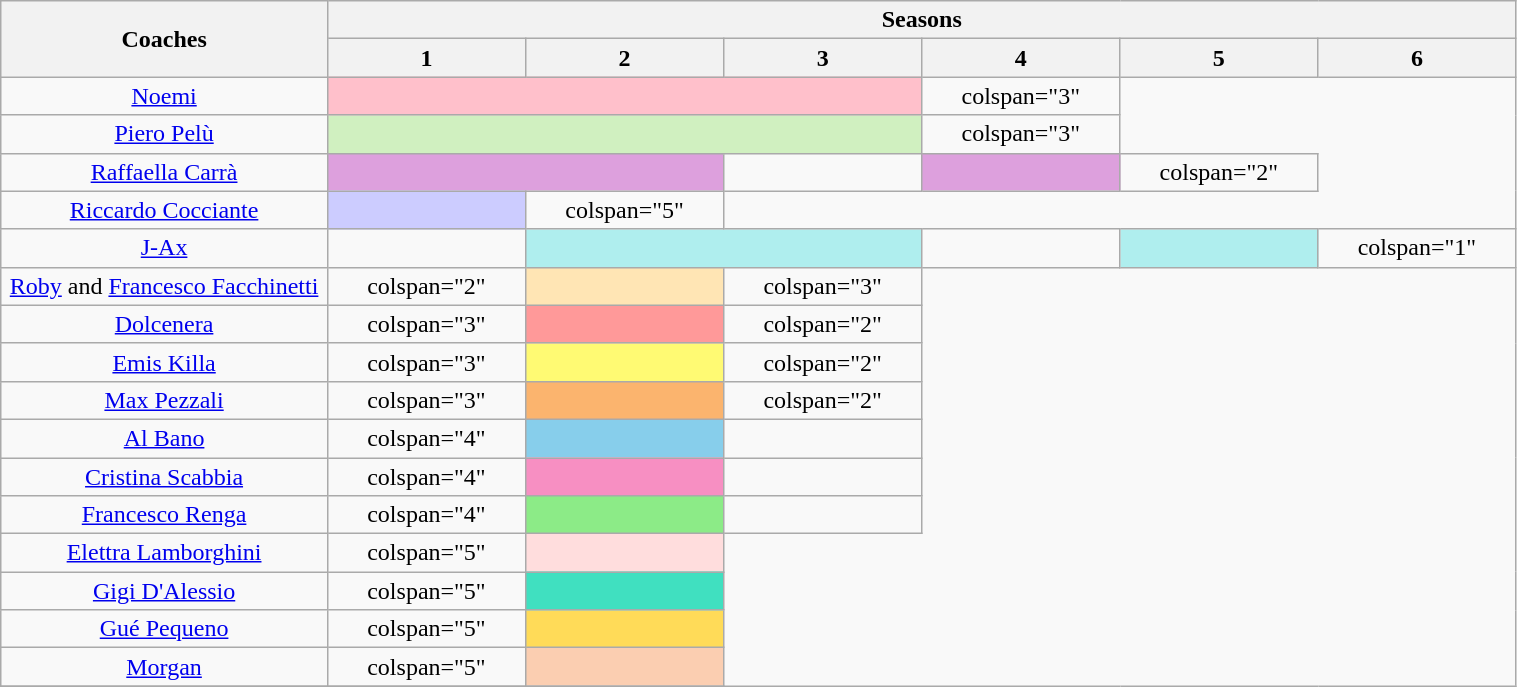<table class="wikitable" style="text-align:center; width:80%">
<tr>
<th rowspan="2" width="135">Coaches</th>
<th colspan="6">Seasons</th>
</tr>
<tr>
<th width="40">1</th>
<th width="40">2</th>
<th width="40">3</th>
<th width="40">4</th>
<th width="40">5</th>
<th width="40">6</th>
</tr>
<tr>
<td><a href='#'>Noemi</a></td>
<td colspan="3" style="background:pink"></td>
<td>colspan="3" </td>
</tr>
<tr>
<td><a href='#'>Piero Pelù</a></td>
<td colspan="3" style="background:#d0f0c0"></td>
<td>colspan="3" </td>
</tr>
<tr>
<td><a href='#'>Raffaella Carrà</a></td>
<td colspan="2" style="background:#dda0dd"></td>
<td></td>
<td style="background:#dda0dd"></td>
<td>colspan="2" </td>
</tr>
<tr>
<td><a href='#'>Riccardo Cocciante</a></td>
<td style="background:#ccccff"></td>
<td>colspan="5" </td>
</tr>
<tr>
<td><a href='#'>J-Ax</a></td>
<td></td>
<td colspan="2" style="background:#afeeee"></td>
<td></td>
<td style="background:#afeeee"></td>
<td>colspan="1" </td>
</tr>
<tr>
<td><a href='#'>Roby</a> and <a href='#'>Francesco Facchinetti</a></td>
<td>colspan="2" </td>
<td style="background:#ffe5b4"></td>
<td>colspan="3" </td>
</tr>
<tr>
<td><a href='#'>Dolcenera</a></td>
<td>colspan="3" </td>
<td style="background:#ff9999"></td>
<td>colspan="2" </td>
</tr>
<tr>
<td><a href='#'>Emis Killa</a></td>
<td>colspan="3" </td>
<td style="background:#fffa73"></td>
<td>colspan="2" </td>
</tr>
<tr>
<td><a href='#'>Max Pezzali</a></td>
<td>colspan="3" </td>
<td style="background:#fbb46e"></td>
<td>colspan="2" </td>
</tr>
<tr>
<td><a href='#'>Al Bano</a></td>
<td>colspan="4" </td>
<td style="background:#87ceeb"></td>
<td></td>
</tr>
<tr>
<td><a href='#'>Cristina Scabbia</a></td>
<td>colspan="4" </td>
<td style="background:#f78fc2"></td>
<td></td>
</tr>
<tr>
<td><a href='#'>Francesco Renga</a></td>
<td>colspan="4" </td>
<td style="background:#8ceb87"></td>
<td></td>
</tr>
<tr>
<td><a href='#'>Elettra Lamborghini</a></td>
<td>colspan="5" </td>
<td style="background:#ffdddd"></td>
</tr>
<tr>
<td><a href='#'>Gigi D'Alessio</a></td>
<td>colspan="5" </td>
<td style="background:#40e0c0"></td>
</tr>
<tr>
<td><a href='#'>Gué Pequeno</a></td>
<td>colspan="5" </td>
<td style="background:#ffdb58"></td>
</tr>
<tr>
<td><a href='#'>Morgan</a></td>
<td>colspan="5" </td>
<td style="background:#fbceb1"></td>
</tr>
<tr>
</tr>
</table>
